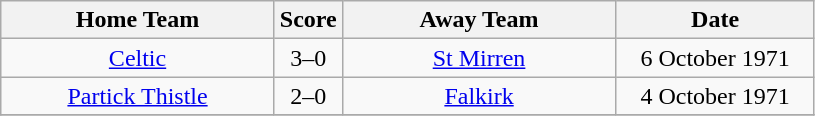<table class="wikitable" style="text-align:center;">
<tr>
<th width=175>Home Team</th>
<th width=20>Score</th>
<th width=175>Away Team</th>
<th width= 125>Date</th>
</tr>
<tr>
<td><a href='#'>Celtic</a></td>
<td>3–0</td>
<td><a href='#'>St Mirren</a></td>
<td>6 October 1971</td>
</tr>
<tr>
<td><a href='#'>Partick Thistle</a></td>
<td>2–0</td>
<td><a href='#'>Falkirk</a></td>
<td>4 October 1971</td>
</tr>
<tr>
</tr>
</table>
